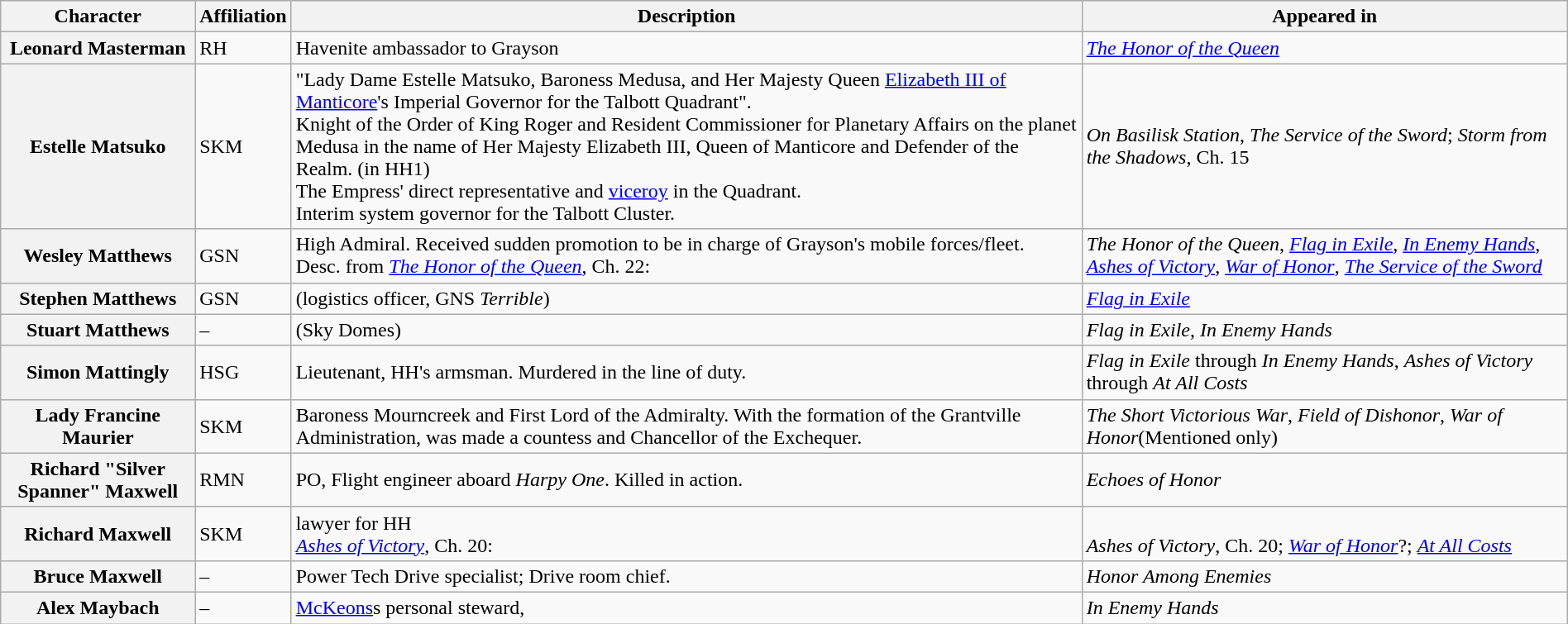<table class="wikitable" style="width: 100%">
<tr>
<th>Character</th>
<th>Affiliation</th>
<th>Description</th>
<th>Appeared in</th>
</tr>
<tr>
<th>Leonard Masterman</th>
<td>RH</td>
<td>Havenite ambassador to Grayson</td>
<td><em><a href='#'>The Honor of the Queen</a></em></td>
</tr>
<tr>
<th>Estelle Matsuko<br></th>
<td>SKM</td>
<td>"Lady Dame Estelle Matsuko, Baroness Medusa, and Her Majesty Queen <a href='#'>Elizabeth III of Manticore</a>'s Imperial Governor for the Talbott Quadrant".<br>Knight of the Order of King Roger and Resident Commissioner for Planetary Affairs on the planet Medusa in the name of Her Majesty Elizabeth III, Queen of Manticore and Defender of the Realm. (in HH1)<br>The Empress' direct representative and <a href='#'>viceroy</a> in the Quadrant.<br>Interim system governor for the Talbott Cluster.<br></td>
<td><em>On Basilisk Station</em>, <em>The Service of the Sword</em>; <em>Storm from the Shadows</em>, Ch. 15</td>
</tr>
<tr>
<th>Wesley Matthews</th>
<td>GSN</td>
<td>High Admiral. Received sudden promotion to be in charge of Grayson's mobile forces/fleet.<br>Desc. from <em><a href='#'>The Honor of the Queen</a></em>, Ch. 22: </td>
<td><em>The Honor of the Queen</em>, <em><a href='#'>Flag in Exile</a></em>, <em><a href='#'>In Enemy Hands</a></em>, <em><a href='#'>Ashes of Victory</a></em>, <em><a href='#'>War of Honor</a></em>, <em><a href='#'>The Service of the Sword</a></em></td>
</tr>
<tr>
<th>Stephen Matthews</th>
<td>GSN</td>
<td>(logistics officer, GNS <em>Terrible</em>)</td>
<td><em><a href='#'>Flag in Exile</a></em></td>
</tr>
<tr>
<th>Stuart Matthews</th>
<td>–</td>
<td>(Sky Domes)</td>
<td><em>Flag in Exile</em>, <em>In Enemy Hands</em></td>
</tr>
<tr>
<th>Simon Mattingly</th>
<td>HSG</td>
<td>Lieutenant, HH's armsman. Murdered in the line of duty.</td>
<td><em>Flag in Exile</em> through <em>In Enemy Hands</em>, <em>Ashes of Victory</em> through <em>At All Costs</em></td>
</tr>
<tr>
<th>Lady Francine Maurier</th>
<td>SKM</td>
<td>Baroness Mourncreek and First Lord of the Admiralty. With the formation of the Grantville Administration, was made a countess and Chancellor of the Exchequer.</td>
<td><em>The Short Victorious War</em>, <em>Field of Dishonor</em>, <em>War of Honor</em>(Mentioned only)</td>
</tr>
<tr>
<th>Richard "Silver Spanner" Maxwell</th>
<td>RMN</td>
<td>PO, Flight engineer aboard <em>Harpy One</em>. Killed in action.</td>
<td><em>Echoes of Honor</em></td>
</tr>
<tr>
<th>Richard Maxwell</th>
<td>SKM</td>
<td>lawyer for HH<br><em><a href='#'>Ashes of Victory</a></em>, Ch. 20: </td>
<td><br><em>Ashes of Victory</em>, Ch. 20; <em><a href='#'>War of Honor</a></em>?; <em><a href='#'>At All Costs</a></em></td>
</tr>
<tr>
<th>Bruce Maxwell</th>
<td>–</td>
<td>Power Tech Drive specialist; Drive room chief.</td>
<td><em>Honor Among Enemies</em></td>
</tr>
<tr>
<th>Alex Maybach</th>
<td>–</td>
<td><a href='#'>McKeons</a>s personal steward,</td>
<td><em>In Enemy Hands</em></td>
</tr>
</table>
